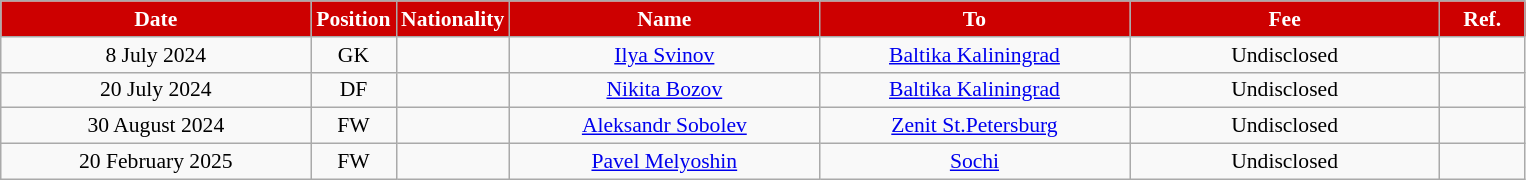<table class="wikitable"  style="text-align:center; font-size:90%; ">
<tr>
<th style="background:#CD0000; color:white; width:200px;">Date</th>
<th style="background:#CD0000; color:white; width:50px;">Position</th>
<th style="background:#CD0000; color:white; width:50px;">Nationality</th>
<th style="background:#CD0000; color:white; width:200px;">Name</th>
<th style="background:#CD0000; color:white; width:200px;">To</th>
<th style="background:#CD0000; color:white; width:200px;">Fee</th>
<th style="background:#CD0000; color:white; width:50px;">Ref.</th>
</tr>
<tr>
<td>8 July 2024</td>
<td>GK</td>
<td></td>
<td><a href='#'>Ilya Svinov</a></td>
<td><a href='#'>Baltika Kaliningrad</a></td>
<td>Undisclosed</td>
<td></td>
</tr>
<tr>
<td>20 July 2024</td>
<td>DF</td>
<td></td>
<td><a href='#'>Nikita Bozov</a></td>
<td><a href='#'>Baltika Kaliningrad</a></td>
<td>Undisclosed</td>
<td></td>
</tr>
<tr>
<td>30 August 2024</td>
<td>FW</td>
<td></td>
<td><a href='#'>Aleksandr Sobolev</a></td>
<td><a href='#'>Zenit St.Petersburg</a></td>
<td>Undisclosed</td>
<td></td>
</tr>
<tr>
<td>20 February 2025</td>
<td>FW</td>
<td></td>
<td><a href='#'>Pavel Melyoshin</a></td>
<td><a href='#'>Sochi</a></td>
<td>Undisclosed</td>
<td></td>
</tr>
</table>
